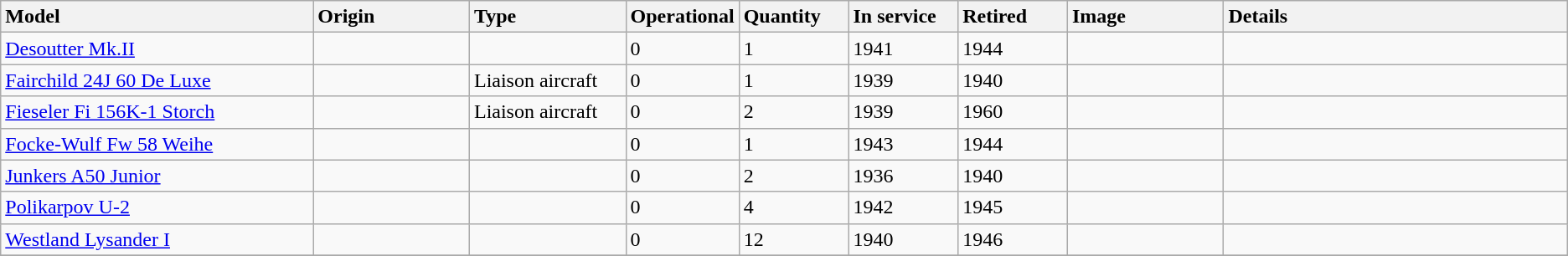<table class="wikitable sortable">
<tr>
<th style="text-align: left; width:20%;">Model</th>
<th style="text-align: left; width:10%;">Origin</th>
<th style="text-align: left; width:10%;">Type</th>
<th style="text-align: left; width:7%;">Operational</th>
<th style="text-align: left; width:7%;">Quantity</th>
<th style="text-align: left; width:7%;">In service</th>
<th style="text-align: left; width:7%;">Retired</th>
<th style="text-align: left; width:10%;">Image</th>
<th style="text-align: left; width:35%;">Details</th>
</tr>
<tr>
<td><a href='#'>Desoutter Mk.II</a></td>
<td></td>
<td></td>
<td>0</td>
<td>1</td>
<td>1941</td>
<td>1944</td>
<td></td>
<td></td>
</tr>
<tr>
<td><a href='#'>Fairchild 24J 60 De Luxe</a></td>
<td></td>
<td>Liaison aircraft</td>
<td>0</td>
<td>1</td>
<td>1939</td>
<td>1940</td>
<td></td>
<td></td>
</tr>
<tr>
<td><a href='#'>Fieseler Fi 156K-1 Storch</a></td>
<td></td>
<td>Liaison aircraft</td>
<td>0</td>
<td>2</td>
<td>1939</td>
<td>1960</td>
<td></td>
<td></td>
</tr>
<tr>
<td><a href='#'>Focke-Wulf Fw 58 Weihe</a></td>
<td></td>
<td></td>
<td>0</td>
<td>1</td>
<td>1943</td>
<td>1944</td>
<td></td>
<td></td>
</tr>
<tr>
<td><a href='#'>Junkers A50 Junior</a></td>
<td></td>
<td></td>
<td>0</td>
<td>2</td>
<td>1936</td>
<td>1940</td>
<td></td>
<td></td>
</tr>
<tr>
<td><a href='#'>Polikarpov U-2</a></td>
<td></td>
<td></td>
<td>0</td>
<td>4</td>
<td>1942</td>
<td>1945</td>
<td></td>
<td></td>
</tr>
<tr>
<td><a href='#'>Westland Lysander I</a></td>
<td></td>
<td></td>
<td>0</td>
<td>12</td>
<td>1940</td>
<td>1946</td>
<td></td>
<td></td>
</tr>
<tr>
</tr>
</table>
